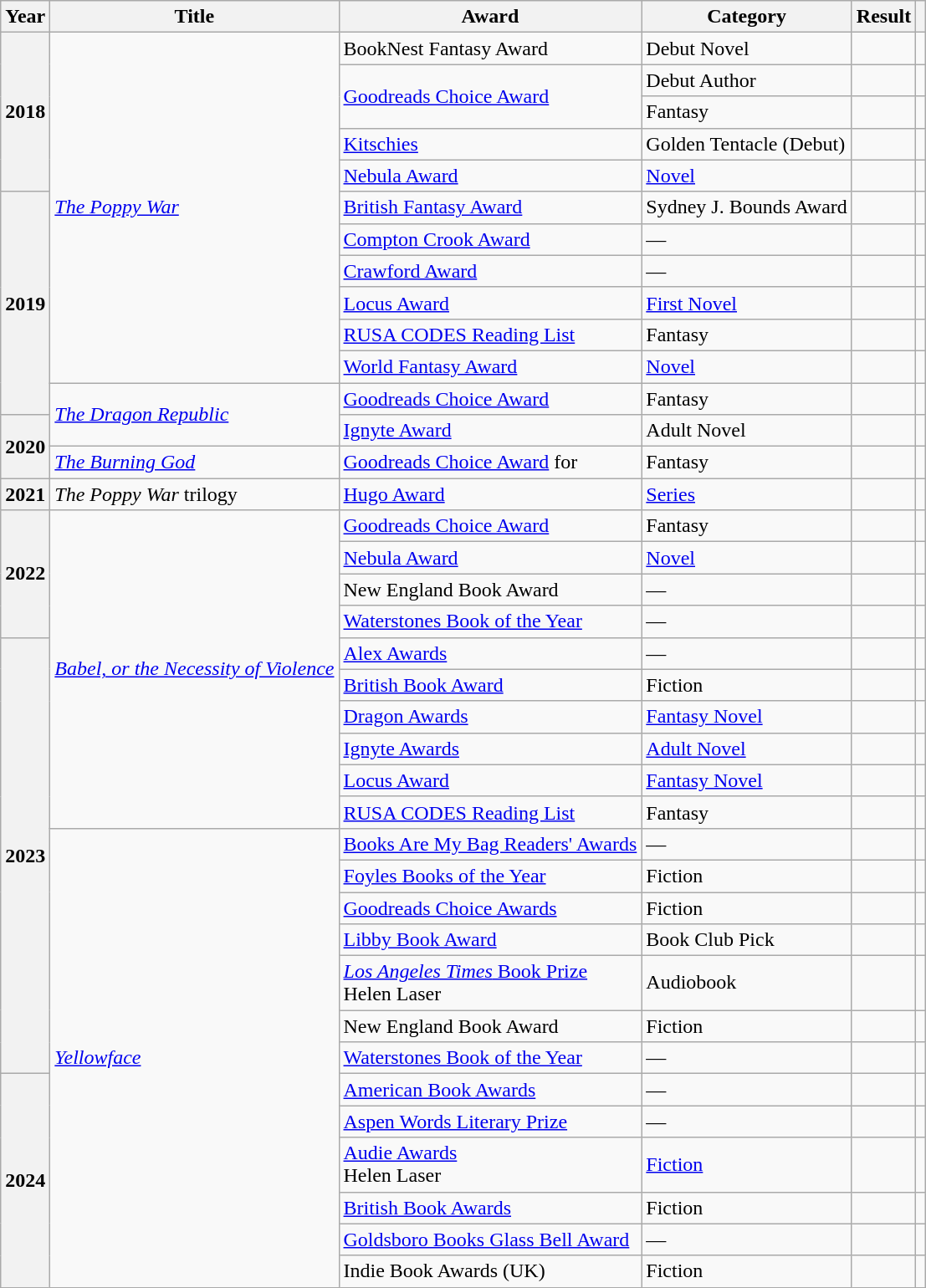<table class="wikitable sortable">
<tr>
<th>Year</th>
<th>Title</th>
<th>Award</th>
<th>Category</th>
<th>Result</th>
<th></th>
</tr>
<tr>
<th rowspan="5">2018</th>
<td rowspan="11"><em><a href='#'>The Poppy War</a></em></td>
<td>BookNest Fantasy Award</td>
<td>Debut Novel</td>
<td></td>
<td></td>
</tr>
<tr>
<td rowspan="2"><a href='#'>Goodreads Choice Award</a></td>
<td>Debut Author</td>
<td></td>
<td></td>
</tr>
<tr>
<td>Fantasy</td>
<td></td>
<td></td>
</tr>
<tr>
<td><a href='#'>Kitschies</a></td>
<td>Golden Tentacle (Debut)</td>
<td></td>
<td></td>
</tr>
<tr>
<td><a href='#'>Nebula Award</a></td>
<td><a href='#'>Novel</a></td>
<td></td>
<td></td>
</tr>
<tr>
<th rowspan="7">2019</th>
<td><a href='#'>British Fantasy Award</a></td>
<td>Sydney J. Bounds Award</td>
<td></td>
<td></td>
</tr>
<tr>
<td><a href='#'>Compton Crook Award</a></td>
<td>—</td>
<td></td>
<td></td>
</tr>
<tr>
<td><a href='#'>Crawford Award</a></td>
<td>—</td>
<td></td>
<td></td>
</tr>
<tr>
<td><a href='#'>Locus Award</a></td>
<td><a href='#'>First Novel</a></td>
<td></td>
<td></td>
</tr>
<tr>
<td><a href='#'>RUSA CODES Reading List</a></td>
<td>Fantasy</td>
<td></td>
<td></td>
</tr>
<tr>
<td><a href='#'>World Fantasy Award</a></td>
<td><a href='#'>Novel</a></td>
<td></td>
<td></td>
</tr>
<tr>
<td rowspan="2"><em><a href='#'>The Dragon Republic</a></em></td>
<td><a href='#'>Goodreads Choice Award</a></td>
<td>Fantasy</td>
<td></td>
<td></td>
</tr>
<tr>
<th rowspan="2">2020</th>
<td><a href='#'>Ignyte Award</a></td>
<td>Adult Novel</td>
<td></td>
<td></td>
</tr>
<tr>
<td><em><a href='#'>The Burning God</a></em></td>
<td><a href='#'>Goodreads Choice Award</a> for</td>
<td>Fantasy</td>
<td></td>
<td></td>
</tr>
<tr>
<th>2021</th>
<td><em>The Poppy War</em> trilogy</td>
<td><a href='#'>Hugo Award</a></td>
<td><a href='#'>Series</a></td>
<td></td>
<td></td>
</tr>
<tr>
<th rowspan="4">2022</th>
<td rowspan="10"><em><a href='#'>Babel, or the Necessity of Violence</a></em></td>
<td><a href='#'>Goodreads Choice Award</a></td>
<td>Fantasy</td>
<td></td>
<td></td>
</tr>
<tr>
<td><a href='#'>Nebula Award</a></td>
<td><a href='#'>Novel</a></td>
<td></td>
<td></td>
</tr>
<tr>
<td>New England Book Award</td>
<td>—</td>
<td></td>
<td></td>
</tr>
<tr>
<td><a href='#'>Waterstones Book of the Year</a></td>
<td>—</td>
<td></td>
<td></td>
</tr>
<tr>
<th rowspan="13">2023</th>
<td><a href='#'>Alex Awards</a></td>
<td>—</td>
<td></td>
<td></td>
</tr>
<tr>
<td><a href='#'>British Book Award</a></td>
<td>Fiction</td>
<td></td>
<td></td>
</tr>
<tr>
<td><a href='#'>Dragon Awards</a></td>
<td><a href='#'>Fantasy Novel</a></td>
<td></td>
<td></td>
</tr>
<tr>
<td><a href='#'>Ignyte Awards</a></td>
<td><a href='#'>Adult Novel</a></td>
<td></td>
<td></td>
</tr>
<tr>
<td><a href='#'>Locus Award</a></td>
<td><a href='#'>Fantasy Novel</a></td>
<td></td>
<td></td>
</tr>
<tr>
<td><a href='#'>RUSA CODES Reading List</a></td>
<td>Fantasy</td>
<td></td>
<td></td>
</tr>
<tr>
<td rowspan="13"><em><a href='#'>Yellowface</a></em></td>
<td><a href='#'>Books Are My Bag Readers' Awards</a></td>
<td>—</td>
<td></td>
<td></td>
</tr>
<tr>
<td><a href='#'>Foyles Books of the Year</a></td>
<td>Fiction</td>
<td></td>
<td></td>
</tr>
<tr>
<td><a href='#'>Goodreads Choice Awards</a></td>
<td>Fiction</td>
<td></td>
<td></td>
</tr>
<tr>
<td><a href='#'>Libby Book Award</a></td>
<td>Book Club Pick</td>
<td></td>
<td></td>
</tr>
<tr>
<td><a href='#'><em>Los Angeles Times</em> Book Prize</a><br> Helen Laser</td>
<td>Audiobook</td>
<td></td>
<td></td>
</tr>
<tr>
<td>New England Book Award</td>
<td>Fiction</td>
<td></td>
<td></td>
</tr>
<tr>
<td><a href='#'>Waterstones Book of the Year</a></td>
<td>—</td>
<td></td>
<td></td>
</tr>
<tr>
<th rowspan="6">2024</th>
<td><a href='#'>American Book Awards</a></td>
<td>—</td>
<td></td>
<td></td>
</tr>
<tr>
<td><a href='#'>Aspen Words Literary Prize</a></td>
<td>—</td>
<td></td>
<td></td>
</tr>
<tr>
<td><a href='#'>Audie Awards</a><br> Helen Laser</td>
<td><a href='#'>Fiction</a></td>
<td></td>
<td></td>
</tr>
<tr>
<td><a href='#'>British Book Awards</a></td>
<td>Fiction</td>
<td></td>
<td></td>
</tr>
<tr>
<td><a href='#'>Goldsboro Books Glass Bell Award</a></td>
<td>—</td>
<td></td>
<td></td>
</tr>
<tr>
<td>Indie Book Awards (UK)</td>
<td>Fiction</td>
<td></td>
<td></td>
</tr>
</table>
